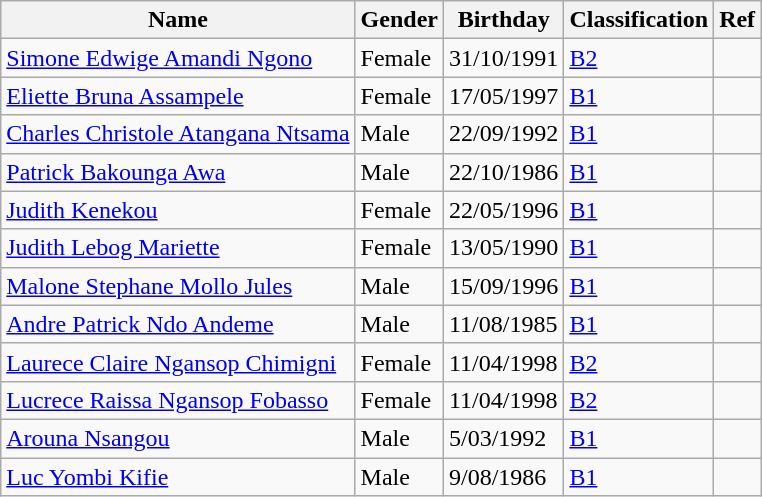<table class="wikitable sortable">
<tr>
<th>Name</th>
<th>Gender</th>
<th>Birthday</th>
<th>Classification</th>
<th>Ref</th>
</tr>
<tr>
<td><a href='#'>Simone Edwige Amandi Ngono</a></td>
<td>Female</td>
<td>31/10/1991</td>
<td><a href='#'>B2</a></td>
<td></td>
</tr>
<tr>
<td><a href='#'>Eliette Bruna Assampele</a></td>
<td>Female</td>
<td>17/05/1997</td>
<td><a href='#'>B1</a></td>
<td></td>
</tr>
<tr>
<td><a href='#'>Charles Christole Atangana Ntsama</a></td>
<td>Male</td>
<td>22/09/1992</td>
<td><a href='#'>B1</a></td>
<td></td>
</tr>
<tr>
<td><a href='#'>Patrick Bakounga Awa</a></td>
<td>Male</td>
<td>22/10/1986</td>
<td><a href='#'>B1</a></td>
<td></td>
</tr>
<tr>
<td><a href='#'>Judith Kenekou</a></td>
<td>Female</td>
<td>22/05/1996</td>
<td><a href='#'>B1</a></td>
<td></td>
</tr>
<tr>
<td><a href='#'>Judith Lebog Mariette</a></td>
<td>Female</td>
<td>13/05/1990</td>
<td><a href='#'>B1</a></td>
<td></td>
</tr>
<tr>
<td><a href='#'>Malone Stephane Mollo Jules</a></td>
<td>Male</td>
<td>15/09/1996</td>
<td><a href='#'>B1</a></td>
<td></td>
</tr>
<tr>
<td><a href='#'>Andre Patrick Ndo Andeme</a></td>
<td>Male</td>
<td>11/08/1985</td>
<td><a href='#'>B1</a></td>
<td></td>
</tr>
<tr>
<td><a href='#'>Laurece Claire Ngansop Chimigni</a></td>
<td>Female</td>
<td>11/04/1998</td>
<td><a href='#'>B2</a></td>
<td></td>
</tr>
<tr>
<td><a href='#'>Lucrece Raissa Ngansop Fobasso</a></td>
<td>Female</td>
<td>11/04/1998</td>
<td><a href='#'>B2</a></td>
<td></td>
</tr>
<tr>
<td><a href='#'>Arouna Nsangou</a></td>
<td>Male</td>
<td>5/03/1992</td>
<td><a href='#'>B1</a></td>
<td></td>
</tr>
<tr>
<td><a href='#'>Luc Yombi Kifie</a></td>
<td>Male</td>
<td>9/08/1986</td>
<td><a href='#'>B1</a></td>
<td></td>
</tr>
</table>
